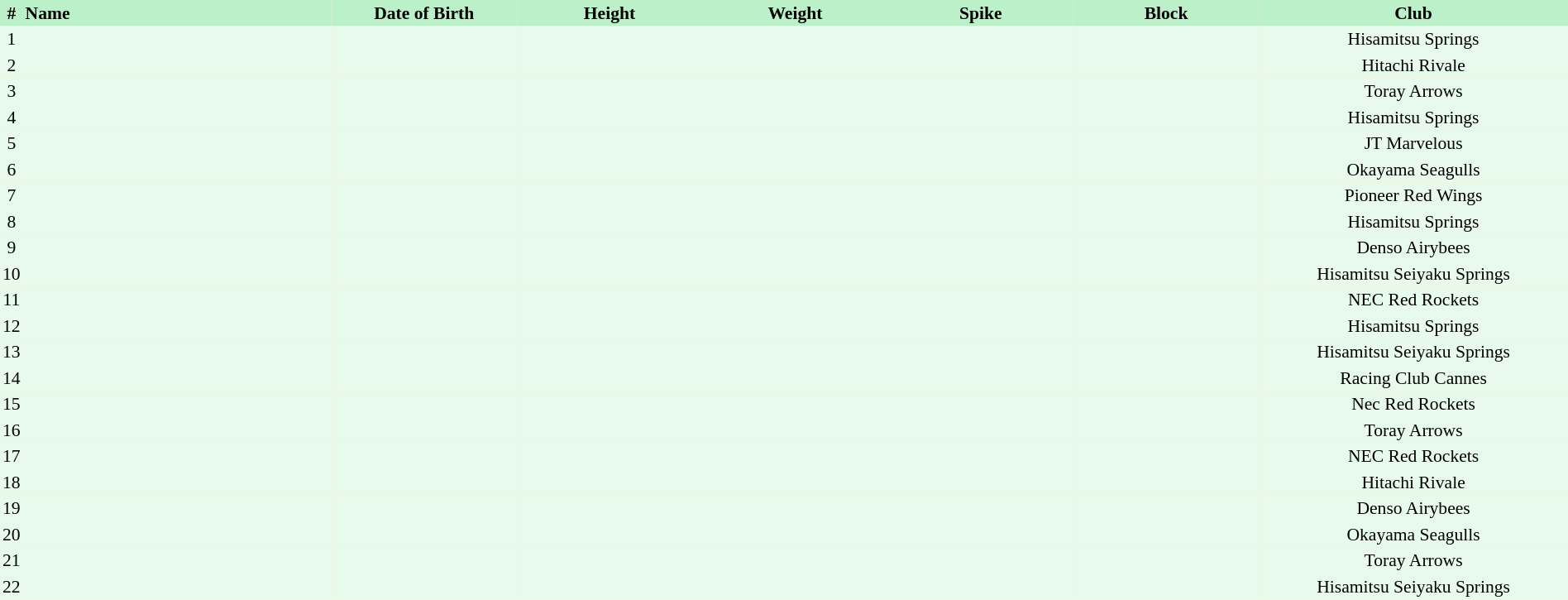<table border=0 cellpadding=2 cellspacing=0  |- bgcolor=#FFECCE style="text-align:center; font-size:90%; width:100%">
<tr bgcolor=#BBF0C9>
<th>#</th>
<th align=left width=20%>Name</th>
<th width=12%>Date of Birth</th>
<th width=12%>Height</th>
<th width=12%>Weight</th>
<th width=12%>Spike</th>
<th width=12%>Block</th>
<th width=20%>Club</th>
</tr>
<tr bgcolor=#E7FAEC>
<td>1</td>
<td align=left></td>
<td align=right></td>
<td></td>
<td></td>
<td></td>
<td></td>
<td>Hisamitsu Springs</td>
</tr>
<tr bgcolor=#E7FAEC>
<td>2</td>
<td align=left></td>
<td align=right></td>
<td></td>
<td></td>
<td></td>
<td></td>
<td>Hitachi Rivale</td>
</tr>
<tr bgcolor=#E7FAEC>
<td>3</td>
<td align=left></td>
<td align=right></td>
<td></td>
<td></td>
<td></td>
<td></td>
<td>Toray Arrows</td>
</tr>
<tr bgcolor=#E7FAEC>
<td>4</td>
<td align=left></td>
<td align=right></td>
<td></td>
<td></td>
<td></td>
<td></td>
<td>Hisamitsu Springs</td>
</tr>
<tr bgcolor=#E7FAEC>
<td>5</td>
<td align=left></td>
<td align=right></td>
<td></td>
<td></td>
<td></td>
<td></td>
<td>JT Marvelous</td>
</tr>
<tr bgcolor=#E7FAEC>
<td>6</td>
<td align=left></td>
<td align=right></td>
<td></td>
<td></td>
<td></td>
<td></td>
<td>Okayama Seagulls</td>
</tr>
<tr bgcolor=#E7FAEC>
<td>7</td>
<td align=left></td>
<td align=right></td>
<td></td>
<td></td>
<td></td>
<td></td>
<td>Pioneer Red Wings</td>
</tr>
<tr bgcolor=#E7FAEC>
<td>8</td>
<td align=left></td>
<td align=right></td>
<td></td>
<td></td>
<td></td>
<td></td>
<td>Hisamitsu Springs</td>
</tr>
<tr bgcolor=#E7FAEC>
<td>9</td>
<td align=left></td>
<td align=right></td>
<td></td>
<td></td>
<td></td>
<td></td>
<td>Denso Airybees</td>
</tr>
<tr bgcolor=#E7FAEC>
<td>10</td>
<td align=left></td>
<td align=right></td>
<td></td>
<td></td>
<td></td>
<td></td>
<td>Hisamitsu Seiyaku Springs</td>
</tr>
<tr bgcolor=#E7FAEC>
<td>11</td>
<td align=left></td>
<td align=right></td>
<td></td>
<td></td>
<td></td>
<td></td>
<td>NEC Red Rockets</td>
</tr>
<tr bgcolor=#E7FAEC>
<td>12</td>
<td align=left></td>
<td align=right></td>
<td></td>
<td></td>
<td></td>
<td></td>
<td>Hisamitsu Springs</td>
</tr>
<tr bgcolor=#E7FAEC>
<td>13</td>
<td align=left></td>
<td align=right></td>
<td></td>
<td></td>
<td></td>
<td></td>
<td>Hisamitsu Seiyaku Springs</td>
</tr>
<tr bgcolor=#E7FAEC>
<td>14</td>
<td align=left></td>
<td align=right></td>
<td></td>
<td></td>
<td></td>
<td></td>
<td>Racing Club Cannes</td>
</tr>
<tr bgcolor=#E7FAEC>
<td>15</td>
<td align=left></td>
<td align=right></td>
<td></td>
<td></td>
<td></td>
<td></td>
<td>Nec Red Rockets</td>
</tr>
<tr bgcolor=#E7FAEC>
<td>16</td>
<td align=left></td>
<td align=right></td>
<td></td>
<td></td>
<td></td>
<td></td>
<td>Toray Arrows</td>
</tr>
<tr bgcolor=#E7FAEC>
<td>17</td>
<td align=left></td>
<td align=right></td>
<td></td>
<td></td>
<td></td>
<td></td>
<td>NEC Red Rockets</td>
</tr>
<tr bgcolor=#E7FAEC>
<td>18</td>
<td align=left></td>
<td align=right></td>
<td></td>
<td></td>
<td></td>
<td></td>
<td>Hitachi Rivale</td>
</tr>
<tr bgcolor=#E7FAEC>
<td>19</td>
<td align=left></td>
<td align=right></td>
<td></td>
<td></td>
<td></td>
<td></td>
<td>Denso Airybees</td>
</tr>
<tr bgcolor=#E7FAEC>
<td>20</td>
<td align=left></td>
<td align=right></td>
<td></td>
<td></td>
<td></td>
<td></td>
<td>Okayama Seagulls</td>
</tr>
<tr bgcolor=#E7FAEC>
<td>21</td>
<td align=left></td>
<td align=right></td>
<td></td>
<td></td>
<td></td>
<td></td>
<td>Toray Arrows</td>
</tr>
<tr bgcolor=#E7FAEC>
<td>22</td>
<td align=left></td>
<td align=right></td>
<td></td>
<td></td>
<td></td>
<td></td>
<td>Hisamitsu Seiyaku Springs</td>
</tr>
</table>
